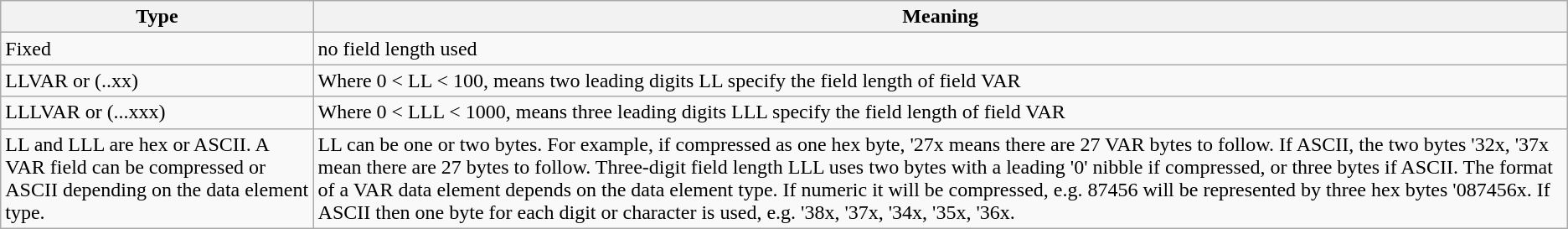<table class="wikitable">
<tr>
<th>Type</th>
<th>Meaning</th>
</tr>
<tr>
<td>Fixed</td>
<td>no field length used</td>
</tr>
<tr>
<td>LLVAR or (..xx)</td>
<td>Where 0 < LL < 100, means two leading digits LL specify the field length of field VAR</td>
</tr>
<tr>
<td>LLLVAR or (...xxx)</td>
<td>Where 0 < LLL < 1000, means three leading digits LLL specify the field length of field VAR</td>
</tr>
<tr>
<td>LL and LLL are hex or ASCII. A VAR field can be compressed or ASCII depending on the data element type.</td>
<td>LL can be one or two bytes.  For example, if compressed as one hex byte, '27x means there are 27 VAR bytes to follow.  If ASCII, the two bytes '32x, '37x mean there are 27 bytes to follow. Three-digit field length LLL uses two bytes with a leading '0' nibble if compressed, or three bytes if ASCII.  The format of a VAR data element depends on the data element type.  If numeric it will be compressed, e.g. 87456 will be represented by three hex bytes '087456x.  If ASCII then one byte for each digit or character is used, e.g. '38x, '37x, '34x, '35x, '36x.</td>
</tr>
</table>
